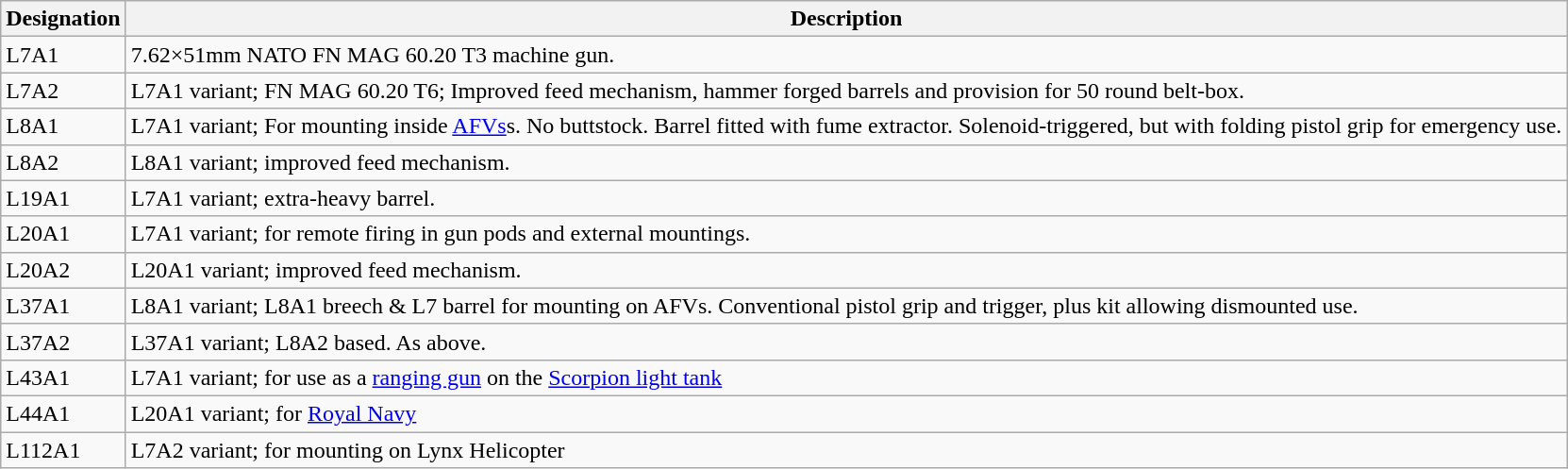<table class="wikitable">
<tr>
<th>Designation</th>
<th>Description</th>
</tr>
<tr>
<td>L7A1</td>
<td>7.62×51mm NATO FN MAG 60.20 T3 machine gun.</td>
</tr>
<tr>
<td>L7A2</td>
<td>L7A1 variant; FN MAG 60.20 T6; Improved feed mechanism, hammer forged barrels and provision for 50 round belt-box.</td>
</tr>
<tr>
<td>L8A1</td>
<td>L7A1 variant; For mounting inside <a href='#'>AFVs</a>s. No buttstock. Barrel fitted with fume extractor. Solenoid-triggered, but with folding pistol grip for emergency use.</td>
</tr>
<tr>
<td>L8A2</td>
<td>L8A1 variant; improved feed mechanism.</td>
</tr>
<tr>
<td>L19A1</td>
<td>L7A1 variant; extra-heavy barrel.</td>
</tr>
<tr>
<td>L20A1</td>
<td>L7A1 variant; for remote firing in gun pods and external mountings.</td>
</tr>
<tr>
<td>L20A2</td>
<td>L20A1 variant; improved feed mechanism.</td>
</tr>
<tr>
<td>L37A1</td>
<td>L8A1 variant; L8A1 breech & L7 barrel for mounting on AFVs. Conventional pistol grip and trigger, plus kit allowing dismounted use.</td>
</tr>
<tr>
<td>L37A2</td>
<td>L37A1 variant; L8A2 based. As above.</td>
</tr>
<tr>
<td>L43A1</td>
<td>L7A1 variant; for use as a <a href='#'>ranging gun</a> on the <a href='#'>Scorpion light tank</a></td>
</tr>
<tr>
<td>L44A1</td>
<td>L20A1 variant; for <a href='#'>Royal Navy</a></td>
</tr>
<tr>
<td>L112A1</td>
<td>L7A2 variant; for mounting on Lynx Helicopter</td>
</tr>
</table>
